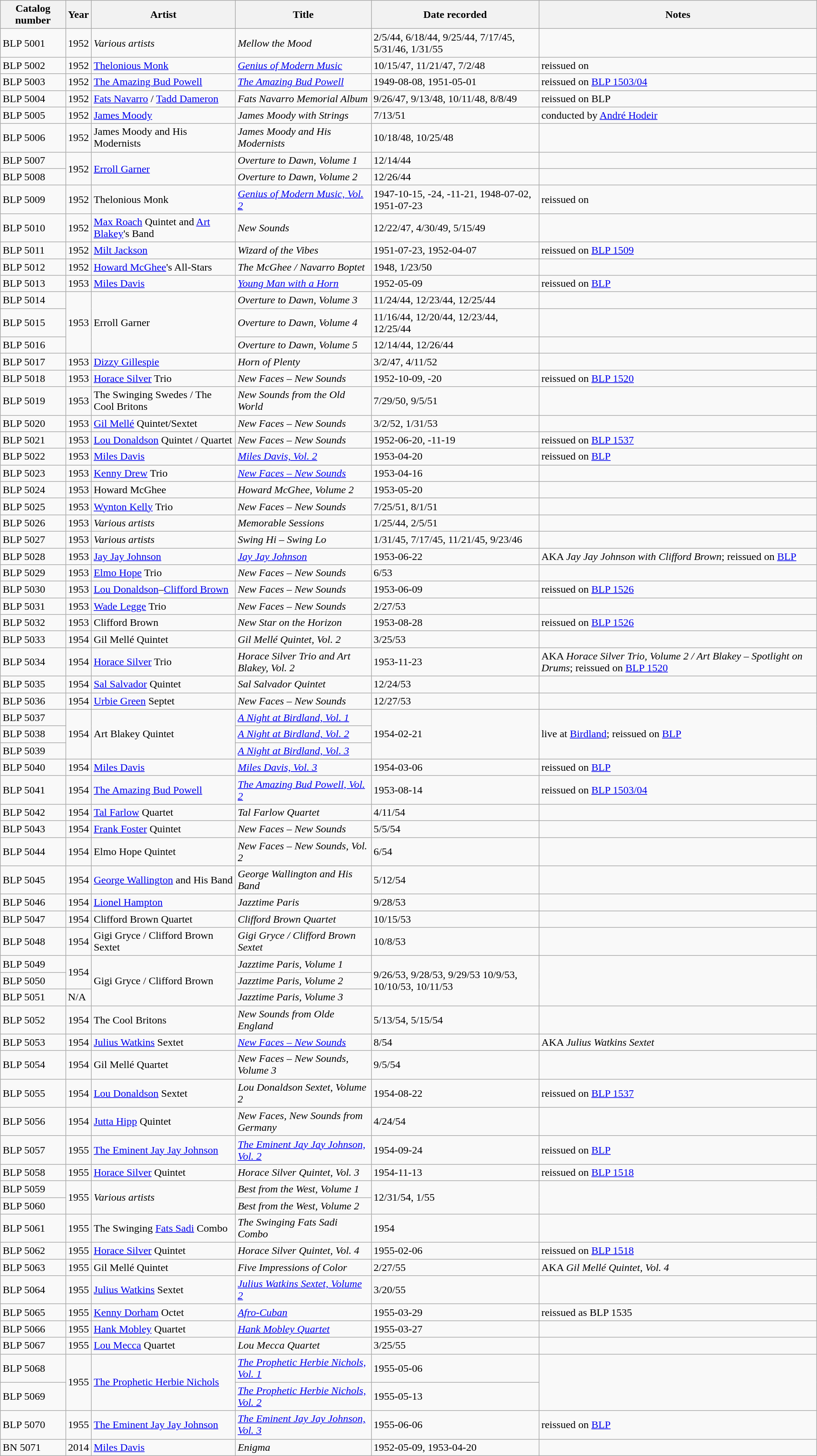<table class="wikitable sortable" align="center" bgcolor="#CCCCCC" |>
<tr>
<th>Catalog number</th>
<th>Year</th>
<th>Artist</th>
<th>Title</th>
<th>Date recorded</th>
<th>Notes</th>
</tr>
<tr>
<td>BLP 5001</td>
<td>1952</td>
<td><em>Various artists</em></td>
<td><em>Mellow the Mood</em></td>
<td>2/5/44, 6/18/44, 9/25/44, 7/17/45, 5/31/46, 1/31/55</td>
<td></td>
</tr>
<tr>
<td>BLP 5002</td>
<td>1952</td>
<td><a href='#'>Thelonious Monk</a></td>
<td><em><a href='#'>Genius of Modern Music</a></em></td>
<td>10/15/47, 11/21/47, 7/2/48</td>
<td>reissued on <a href='#'></a></td>
</tr>
<tr>
<td>BLP 5003</td>
<td>1952</td>
<td><a href='#'>The Amazing Bud Powell</a></td>
<td><em><a href='#'>The Amazing Bud Powell</a></em></td>
<td>1949-08-08, 1951-05-01</td>
<td>reissued on <a href='#'>BLP 1503/04</a></td>
</tr>
<tr>
<td>BLP 5004</td>
<td>1952</td>
<td><a href='#'>Fats Navarro</a> / <a href='#'>Tadd Dameron</a></td>
<td><em>Fats Navarro Memorial Album</em></td>
<td>9/26/47, 9/13/48, 10/11/48, 8/8/49</td>
<td>reissued on BLP </td>
</tr>
<tr>
<td>BLP 5005</td>
<td>1952</td>
<td><a href='#'>James Moody</a></td>
<td><em>James Moody with Strings</em></td>
<td>7/13/51</td>
<td>conducted by <a href='#'>André Hodeir</a></td>
</tr>
<tr>
<td>BLP 5006</td>
<td>1952</td>
<td>James Moody and His Modernists</td>
<td><em>James Moody and His Modernists</em></td>
<td>10/18/48, 10/25/48</td>
<td></td>
</tr>
<tr>
<td>BLP 5007</td>
<td rowspan="2">1952</td>
<td rowspan="2"><a href='#'>Erroll Garner</a></td>
<td><em>Overture to Dawn, Volume 1</em></td>
<td>12/14/44</td>
<td></td>
</tr>
<tr>
<td>BLP 5008</td>
<td><em>Overture to Dawn, Volume 2</em></td>
<td>12/26/44</td>
<td></td>
</tr>
<tr>
<td>BLP 5009</td>
<td>1952</td>
<td>Thelonious Monk</td>
<td><em><a href='#'>Genius of Modern Music, Vol. 2</a></em></td>
<td>1947-10-15, -24, -11-21, 1948-07-02, 1951-07-23</td>
<td>reissued on <a href='#'></a></td>
</tr>
<tr>
<td>BLP 5010</td>
<td>1952</td>
<td><a href='#'>Max Roach</a> Quintet and <a href='#'>Art Blakey</a>'s Band</td>
<td><em>New Sounds</em></td>
<td>12/22/47, 4/30/49, 5/15/49</td>
<td></td>
</tr>
<tr>
<td>BLP 5011</td>
<td>1952</td>
<td><a href='#'>Milt Jackson</a></td>
<td><em>Wizard of the Vibes</em></td>
<td>1951-07-23, 1952-04-07</td>
<td>reissued on <a href='#'>BLP 1509</a></td>
</tr>
<tr>
<td>BLP 5012</td>
<td>1952</td>
<td><a href='#'>Howard McGhee</a>'s All-Stars</td>
<td><em>The McGhee / Navarro Boptet</em></td>
<td>1948, 1/23/50</td>
<td></td>
</tr>
<tr>
<td>BLP 5013</td>
<td>1953</td>
<td><a href='#'>Miles Davis</a></td>
<td><em><a href='#'>Young Man with a Horn</a></em></td>
<td>1952-05-09</td>
<td>reissued on <a href='#'>BLP </a></td>
</tr>
<tr>
<td>BLP 5014</td>
<td rowspan="3">1953</td>
<td rowspan="3">Erroll Garner</td>
<td><em>Overture to Dawn, Volume 3</em></td>
<td>11/24/44, 12/23/44, 12/25/44</td>
<td></td>
</tr>
<tr>
<td>BLP 5015</td>
<td><em>Overture to Dawn, Volume 4</em></td>
<td>11/16/44, 12/20/44, 12/23/44, 12/25/44</td>
<td></td>
</tr>
<tr>
<td>BLP 5016</td>
<td><em>Overture to Dawn, Volume 5</em></td>
<td>12/14/44, 12/26/44</td>
<td></td>
</tr>
<tr>
<td>BLP 5017</td>
<td>1953</td>
<td><a href='#'>Dizzy Gillespie</a></td>
<td><em>Horn of Plenty</em></td>
<td>3/2/47, 4/11/52</td>
<td></td>
</tr>
<tr>
<td>BLP 5018</td>
<td>1953</td>
<td><a href='#'>Horace Silver</a> Trio</td>
<td><em>New Faces – New Sounds</em></td>
<td>1952-10-09, -20</td>
<td>reissued on <a href='#'>BLP 1520</a></td>
</tr>
<tr>
<td>BLP 5019</td>
<td>1953</td>
<td>The Swinging Swedes / The Cool Britons</td>
<td><em>New Sounds from the Old World</em></td>
<td>7/29/50, 9/5/51</td>
<td></td>
</tr>
<tr>
<td>BLP 5020</td>
<td>1953</td>
<td><a href='#'>Gil Mellé</a> Quintet/Sextet</td>
<td><em>New Faces – New Sounds</em></td>
<td>3/2/52, 1/31/53</td>
<td></td>
</tr>
<tr>
<td>BLP 5021</td>
<td>1953</td>
<td><a href='#'>Lou Donaldson</a> Quintet / Quartet</td>
<td><em>New Faces – New Sounds</em></td>
<td>1952-06-20, -11-19</td>
<td>reissued on <a href='#'>BLP 1537</a></td>
</tr>
<tr>
<td>BLP 5022</td>
<td>1953</td>
<td><a href='#'>Miles Davis</a></td>
<td><em><a href='#'>Miles Davis, Vol. 2</a></em></td>
<td>1953-04-20</td>
<td>reissued on <a href='#'>BLP </a></td>
</tr>
<tr>
<td>BLP 5023</td>
<td>1953</td>
<td><a href='#'>Kenny Drew</a> Trio</td>
<td><em><a href='#'>New Faces – New Sounds</a></em></td>
<td>1953-04-16</td>
<td></td>
</tr>
<tr>
<td>BLP 5024</td>
<td>1953</td>
<td>Howard McGhee</td>
<td><em>Howard McGhee, Volume 2</em></td>
<td>1953-05-20</td>
<td></td>
</tr>
<tr>
<td>BLP 5025</td>
<td>1953</td>
<td><a href='#'>Wynton Kelly</a> Trio</td>
<td><em>New Faces – New Sounds</em></td>
<td>7/25/51, 8/1/51</td>
<td></td>
</tr>
<tr>
<td>BLP 5026</td>
<td>1953</td>
<td><em>Various artists</em></td>
<td><em>Memorable Sessions</em></td>
<td>1/25/44, 2/5/51</td>
<td></td>
</tr>
<tr>
<td>BLP 5027</td>
<td>1953</td>
<td><em>Various artists</em></td>
<td><em>Swing Hi – Swing Lo</em></td>
<td>1/31/45, 7/17/45, 11/21/45, 9/23/46</td>
<td></td>
</tr>
<tr>
<td>BLP 5028</td>
<td>1953</td>
<td><a href='#'>Jay Jay Johnson</a></td>
<td><a href='#'><em>Jay Jay Johnson</em></a></td>
<td>1953-06-22</td>
<td>AKA <em>Jay Jay Johnson with Clifford Brown</em>; reissued on <a href='#'>BLP </a></td>
</tr>
<tr>
<td>BLP 5029</td>
<td>1953</td>
<td><a href='#'>Elmo Hope</a> Trio</td>
<td><em>New Faces – New Sounds</em></td>
<td>6/53</td>
<td></td>
</tr>
<tr>
<td>BLP 5030</td>
<td>1953</td>
<td><a href='#'>Lou Donaldson</a>–<a href='#'>Clifford Brown</a></td>
<td><em>New Faces – New Sounds</em></td>
<td>1953-06-09</td>
<td>reissued on <a href='#'>BLP 1526</a></td>
</tr>
<tr>
<td>BLP 5031</td>
<td>1953</td>
<td><a href='#'>Wade Legge</a> Trio</td>
<td><em>New Faces – New Sounds</em></td>
<td>2/27/53</td>
<td></td>
</tr>
<tr>
<td>BLP 5032</td>
<td>1953</td>
<td>Clifford Brown</td>
<td><em>New Star on the Horizon</em></td>
<td>1953-08-28</td>
<td>reissued on <a href='#'>BLP 1526</a></td>
</tr>
<tr>
<td>BLP 5033</td>
<td>1954</td>
<td>Gil Mellé Quintet</td>
<td><em>Gil Mellé Quintet, Vol. 2</em></td>
<td>3/25/53</td>
<td></td>
</tr>
<tr>
<td>BLP 5034</td>
<td>1954</td>
<td><a href='#'>Horace Silver</a> Trio</td>
<td><em>Horace Silver Trio and Art Blakey, Vol. 2</em></td>
<td>1953-11-23</td>
<td>AKA <em>Horace Silver Trio, Volume 2 / Art Blakey – Spotlight on Drums</em>; reissued on <a href='#'>BLP 1520</a></td>
</tr>
<tr>
<td>BLP 5035</td>
<td>1954</td>
<td><a href='#'>Sal Salvador</a> Quintet</td>
<td><em>Sal Salvador Quintet</em></td>
<td>12/24/53</td>
<td></td>
</tr>
<tr>
<td>BLP 5036</td>
<td>1954</td>
<td><a href='#'>Urbie Green</a> Septet</td>
<td><em>New Faces – New Sounds</em></td>
<td>12/27/53</td>
<td></td>
</tr>
<tr>
<td>BLP 5037</td>
<td rowspan="3">1954</td>
<td rowspan="3">Art Blakey Quintet</td>
<td><em><a href='#'>A Night at Birdland, Vol. 1</a></em></td>
<td rowspan="3">1954-02-21</td>
<td rowspan="3">live at <a href='#'>Birdland</a>; reissued on <a href='#'>BLP </a></td>
</tr>
<tr>
<td>BLP 5038</td>
<td><em><a href='#'>A Night at Birdland, Vol. 2</a></em></td>
</tr>
<tr>
<td>BLP 5039</td>
<td><em><a href='#'>A Night at Birdland, Vol. 3</a></em></td>
</tr>
<tr>
<td>BLP 5040</td>
<td>1954</td>
<td><a href='#'>Miles Davis</a></td>
<td><em><a href='#'>Miles Davis, Vol. 3</a></em></td>
<td>1954-03-06</td>
<td>reissued on <a href='#'>BLP </a></td>
</tr>
<tr>
<td>BLP 5041</td>
<td>1954</td>
<td><a href='#'>The Amazing Bud Powell</a></td>
<td><em><a href='#'>The Amazing Bud Powell, Vol. 2</a></em></td>
<td>1953-08-14</td>
<td>reissued on <a href='#'>BLP 1503/04</a></td>
</tr>
<tr>
<td>BLP 5042</td>
<td>1954</td>
<td><a href='#'>Tal Farlow</a> Quartet</td>
<td><em>Tal Farlow Quartet</em></td>
<td>4/11/54</td>
<td></td>
</tr>
<tr>
<td>BLP 5043</td>
<td>1954</td>
<td><a href='#'>Frank Foster</a> Quintet</td>
<td><em>New Faces – New Sounds</em></td>
<td>5/5/54</td>
<td></td>
</tr>
<tr>
<td>BLP 5044</td>
<td>1954</td>
<td>Elmo Hope Quintet</td>
<td><em>New Faces – New Sounds, Vol. 2</em></td>
<td>6/54</td>
<td></td>
</tr>
<tr>
<td>BLP 5045</td>
<td>1954</td>
<td><a href='#'>George Wallington</a> and His Band</td>
<td><em>George Wallington and His Band</em></td>
<td>5/12/54</td>
<td></td>
</tr>
<tr>
<td>BLP 5046</td>
<td>1954</td>
<td><a href='#'>Lionel Hampton</a></td>
<td><em>Jazztime Paris</em></td>
<td>9/28/53</td>
<td></td>
</tr>
<tr>
<td>BLP 5047</td>
<td>1954</td>
<td>Clifford Brown Quartet</td>
<td><em>Clifford Brown Quartet</em></td>
<td>10/15/53</td>
<td></td>
</tr>
<tr>
<td>BLP 5048</td>
<td>1954</td>
<td>Gigi Gryce / Clifford Brown Sextet</td>
<td><em>Gigi Gryce / Clifford Brown Sextet</em></td>
<td>10/8/53</td>
<td></td>
</tr>
<tr>
<td>BLP 5049</td>
<td rowspan="2">1954</td>
<td rowspan="3">Gigi Gryce / Clifford Brown</td>
<td><em>Jazztime Paris, Volume 1</em></td>
<td rowspan="3">9/26/53, 9/28/53, 9/29/53 10/9/53, 10/10/53, 10/11/53</td>
<td rowspan="3"></td>
</tr>
<tr>
<td>BLP 5050</td>
<td><em>Jazztime Paris, Volume 2</em></td>
</tr>
<tr>
<td>BLP 5051</td>
<td>N/A</td>
<td><em>Jazztime Paris, Volume 3 </em></td>
</tr>
<tr>
<td>BLP 5052</td>
<td>1954</td>
<td>The Cool Britons</td>
<td><em>New Sounds from Olde England</em></td>
<td>5/13/54, 5/15/54</td>
</tr>
<tr>
<td>BLP 5053</td>
<td>1954</td>
<td><a href='#'>Julius Watkins</a> Sextet</td>
<td><em><a href='#'>New Faces – New Sounds</a></em></td>
<td>8/54</td>
<td>AKA <em>Julius Watkins Sextet</em></td>
</tr>
<tr>
<td>BLP 5054</td>
<td>1954</td>
<td>Gil Mellé Quartet</td>
<td><em>New Faces – New Sounds, Volume 3</em></td>
<td>9/5/54</td>
<td></td>
</tr>
<tr>
<td>BLP 5055</td>
<td>1954</td>
<td><a href='#'>Lou Donaldson</a> Sextet</td>
<td><em>Lou Donaldson Sextet, Volume 2</em></td>
<td>1954-08-22</td>
<td>reissued on <a href='#'>BLP 1537</a></td>
</tr>
<tr>
<td>BLP 5056</td>
<td>1954</td>
<td><a href='#'>Jutta Hipp</a> Quintet</td>
<td><em>New Faces, New Sounds from Germany</em></td>
<td>4/24/54</td>
<td></td>
</tr>
<tr>
<td>BLP 5057</td>
<td>1955</td>
<td><a href='#'>The Eminent Jay Jay Johnson</a></td>
<td><em><a href='#'>The Eminent Jay Jay Johnson, Vol. 2</a></em></td>
<td>1954-09-24</td>
<td>reissued on <a href='#'>BLP </a></td>
</tr>
<tr>
<td>BLP 5058</td>
<td>1955</td>
<td><a href='#'>Horace Silver</a> Quintet</td>
<td><em>Horace Silver Quintet, Vol. 3</em></td>
<td>1954-11-13</td>
<td>reissued on <a href='#'>BLP 1518</a></td>
</tr>
<tr>
<td>BLP 5059</td>
<td rowspan="2">1955</td>
<td rowspan="2"><em>Various artists</em></td>
<td><em>Best from the West, Volume 1</em></td>
<td rowspan="2">12/31/54, 1/55</td>
<td rowspan="2"></td>
</tr>
<tr>
<td>BLP 5060</td>
<td><em>Best from the West, Volume 2</em></td>
</tr>
<tr>
<td>BLP 5061</td>
<td>1955</td>
<td>The Swinging <a href='#'>Fats Sadi</a> Combo</td>
<td><em> The Swinging Fats Sadi Combo</em></td>
<td>1954</td>
<td></td>
</tr>
<tr>
<td>BLP 5062</td>
<td>1955</td>
<td><a href='#'>Horace Silver</a> Quintet</td>
<td><em>Horace Silver Quintet, Vol. 4</em></td>
<td>1955-02-06</td>
<td>reissued on <a href='#'>BLP 1518</a></td>
</tr>
<tr>
<td>BLP 5063</td>
<td>1955</td>
<td>Gil Mellé Quintet</td>
<td><em>Five Impressions of Color</em></td>
<td>2/27/55</td>
<td>AKA <em>Gil Mellé Quintet, Vol. 4</em></td>
</tr>
<tr>
<td>BLP 5064</td>
<td>1955</td>
<td><a href='#'>Julius Watkins</a> Sextet</td>
<td><em><a href='#'>Julius Watkins Sextet, Volume 2</a></em></td>
<td>3/20/55</td>
<td></td>
</tr>
<tr>
<td>BLP 5065</td>
<td>1955</td>
<td><a href='#'>Kenny Dorham</a> Octet</td>
<td><a href='#'><em>Afro-Cuban</em></a></td>
<td>1955-03-29</td>
<td>reissued as BLP 1535</td>
</tr>
<tr>
<td>BLP 5066</td>
<td>1955</td>
<td><a href='#'>Hank Mobley</a> Quartet</td>
<td><em><a href='#'>Hank Mobley Quartet</a></em></td>
<td>1955-03-27</td>
<td></td>
</tr>
<tr>
<td>BLP 5067</td>
<td>1955</td>
<td><a href='#'>Lou Mecca</a> Quartet</td>
<td><em>Lou Mecca Quartet</em></td>
<td>3/25/55</td>
<td></td>
</tr>
<tr>
<td>BLP 5068</td>
<td rowspan="2">1955</td>
<td rowspan="2"><a href='#'>The Prophetic Herbie Nichols</a></td>
<td><em><a href='#'>The Prophetic Herbie Nichols, Vol. 1</a></em></td>
<td>1955-05-06</td>
<td rowspan="2"></td>
</tr>
<tr>
<td>BLP 5069</td>
<td><em><a href='#'>The Prophetic Herbie Nichols, Vol. 2</a></em></td>
<td>1955-05-13</td>
</tr>
<tr>
<td>BLP 5070</td>
<td>1955</td>
<td><a href='#'>The Eminent Jay Jay Johnson</a></td>
<td><em><a href='#'>The Eminent Jay Jay Johnson, Vol. 3</a></em></td>
<td>1955-06-06</td>
<td>reissued on <a href='#'>BLP </a></td>
</tr>
<tr>
<td>BN 5071</td>
<td>2014</td>
<td><a href='#'>Miles Davis</a></td>
<td><em>Enigma</em></td>
<td>1952-05-09, 1953-04-20</td>
<td></td>
</tr>
</table>
